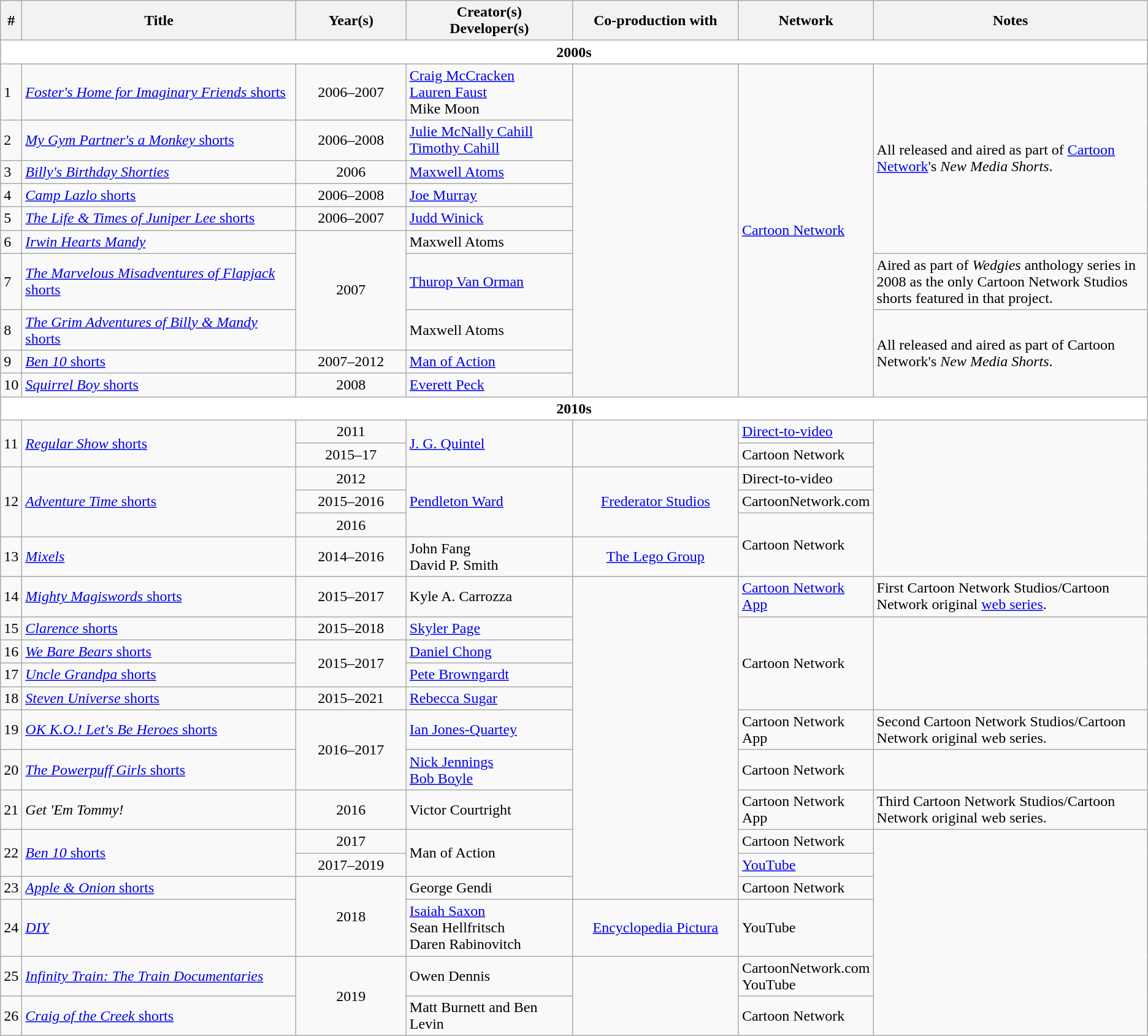<table class="wikitable sortable" style="width: auto; style=" width:100%;" table-layout: fixed;" |>
<tr>
<th>#</th>
<th style="width:25%;">Title</th>
<th style="width:10%;">Year(s)</th>
<th style="width:15%;">Creator(s)<br>Developer(s)</th>
<th style="width:15%;">Co-production with</th>
<th style="width:10%;">Network</th>
<th style="width:45%;" class="unsortable">Notes</th>
</tr>
<tr>
<th colspan="7" style="background-color:#ffffff;">2000s</th>
</tr>
<tr>
<td>1</td>
<td><a href='#'><em>Foster's Home for Imaginary Friends</em> shorts</a></td>
<td align="center">2006–2007</td>
<td><a href='#'>Craig McCracken</a><br><a href='#'>Lauren Faust</a><br>Mike Moon</td>
<td rowspan="10" align="center"></td>
<td rowspan="10"><a href='#'>Cartoon Network</a></td>
<td rowspan="6">All released and aired as part of <a href='#'>Cartoon Network</a>'s <em>New Media Shorts</em>.</td>
</tr>
<tr>
<td>2</td>
<td><a href='#'><em>My Gym Partner's a Monkey</em> shorts</a></td>
<td align="center">2006–2008</td>
<td><a href='#'>Julie McNally Cahill</a><br><a href='#'>Timothy Cahill</a></td>
</tr>
<tr>
<td>3</td>
<td><em><a href='#'>Billy's Birthday Shorties</a></em></td>
<td align="center">2006</td>
<td><a href='#'>Maxwell Atoms</a></td>
</tr>
<tr>
<td>4</td>
<td><a href='#'><em>Camp Lazlo</em> shorts</a></td>
<td align="center">2006–2008</td>
<td><a href='#'>Joe Murray</a></td>
</tr>
<tr>
<td>5</td>
<td><a href='#'><em>The Life & Times of Juniper Lee</em> shorts</a></td>
<td align="center">2006–2007</td>
<td><a href='#'>Judd Winick</a></td>
</tr>
<tr>
<td>6</td>
<td><em><a href='#'>Irwin Hearts Mandy</a></em></td>
<td rowspan="3" align="center">2007</td>
<td>Maxwell Atoms</td>
</tr>
<tr>
<td>7</td>
<td><a href='#'><em>The Marvelous Misadventures of Flapjack</em> shorts</a></td>
<td><a href='#'>Thurop Van Orman</a></td>
<td>Aired as part of <em>Wedgies</em> anthology series in 2008 as the only Cartoon Network Studios shorts featured in that project.</td>
</tr>
<tr>
<td>8</td>
<td><a href='#'><em>The Grim Adventures of Billy & Mandy</em> shorts</a></td>
<td>Maxwell Atoms</td>
<td rowspan="3">All released and aired as part of Cartoon Network's <em>New Media Shorts</em>.</td>
</tr>
<tr>
<td>9</td>
<td><a href='#'><em>Ben 10</em> shorts</a></td>
<td align="center">2007–2012</td>
<td><a href='#'>Man of Action</a></td>
</tr>
<tr>
<td>10</td>
<td><a href='#'><em>Squirrel Boy</em> shorts</a></td>
<td align="center">2008</td>
<td><a href='#'>Everett Peck</a></td>
</tr>
<tr>
<th colspan="7" style="background-color:#ffffff;">2010s</th>
</tr>
<tr>
<td rowspan="2">11</td>
<td rowspan="2"><a href='#'><em>Regular Show</em> shorts</a></td>
<td align="center">2011</td>
<td rowspan="2"><a href='#'>J. G. Quintel</a></td>
<td align="center" rowspan="2"></td>
<td><a href='#'>Direct-to-video</a></td>
<td rowspan="6"></td>
</tr>
<tr>
<td align="center">2015–17</td>
<td>Cartoon Network</td>
</tr>
<tr>
<td rowspan="3">12</td>
<td rowspan="3"><a href='#'><em>Adventure Time</em> shorts</a></td>
<td align="center">2012</td>
<td rowspan="3"><a href='#'>Pendleton Ward</a></td>
<td align="center" rowspan="3"><a href='#'>Frederator Studios</a></td>
<td>Direct-to-video</td>
</tr>
<tr>
<td align="center">2015–2016</td>
<td>CartoonNetwork.com</td>
</tr>
<tr>
<td align="center">2016</td>
<td rowspan="2">Cartoon Network</td>
</tr>
<tr>
<td>13</td>
<td><em><a href='#'>Mixels</a></em></td>
<td align="center">2014–2016</td>
<td>John Fang<br>David P. Smith</td>
<td align="center"><a href='#'>The Lego Group</a></td>
</tr>
<tr>
<td>14</td>
<td><a href='#'><em>Mighty Magiswords</em> shorts</a></td>
<td align="center">2015–2017</td>
<td>Kyle A. Carrozza</td>
<td rowspan="11" align="center"></td>
<td><a href='#'>Cartoon Network App</a></td>
<td>First Cartoon Network Studios/Cartoon Network original <a href='#'>web series</a>.</td>
</tr>
<tr>
<td>15</td>
<td><a href='#'><em>Clarence</em> shorts</a></td>
<td align="center">2015–2018</td>
<td><a href='#'>Skyler Page</a></td>
<td rowspan="4">Cartoon Network</td>
<td rowspan="4"></td>
</tr>
<tr>
<td>16</td>
<td><a href='#'><em>We Bare Bears</em> shorts</a></td>
<td rowspan="2" align="center">2015–2017</td>
<td><a href='#'>Daniel Chong</a></td>
</tr>
<tr>
<td>17</td>
<td><a href='#'><em>Uncle Grandpa</em> shorts</a></td>
<td><a href='#'>Pete Browngardt</a></td>
</tr>
<tr>
<td>18</td>
<td><a href='#'><em>Steven Universe</em> shorts</a></td>
<td align="center">2015–2021</td>
<td><a href='#'>Rebecca Sugar</a></td>
</tr>
<tr>
<td>19</td>
<td><a href='#'><em>OK K.O.! Let's Be Heroes</em> shorts</a></td>
<td rowspan="2" align="center">2016–2017</td>
<td><a href='#'>Ian Jones-Quartey</a></td>
<td>Cartoon Network App</td>
<td>Second Cartoon Network Studios/Cartoon Network original web series.</td>
</tr>
<tr>
<td>20</td>
<td><a href='#'><em>The Powerpuff Girls</em> shorts</a></td>
<td><a href='#'>Nick Jennings</a><br><a href='#'>Bob Boyle</a></td>
<td>Cartoon Network</td>
<td></td>
</tr>
<tr>
<td>21</td>
<td><em>Get 'Em Tommy!</em></td>
<td align="center">2016</td>
<td>Victor Courtright</td>
<td>Cartoon Network App</td>
<td>Third Cartoon Network Studios/Cartoon Network original web series.</td>
</tr>
<tr>
<td rowspan="2">22</td>
<td rowspan="2"><a href='#'><em>Ben 10</em> shorts</a></td>
<td align="center">2017</td>
<td rowspan="2">Man of Action</td>
<td>Cartoon Network</td>
<td rowspan="6"></td>
</tr>
<tr>
<td align="center">2017–2019</td>
<td><a href='#'>YouTube</a></td>
</tr>
<tr>
<td>23</td>
<td><a href='#'><em>Apple & Onion</em> shorts</a></td>
<td rowspan="2" align="center">2018</td>
<td>George Gendi</td>
<td>Cartoon Network</td>
</tr>
<tr>
<td>24</td>
<td><em><a href='#'>DIY</a></em></td>
<td><a href='#'>Isaiah Saxon</a><br>Sean Hellfritsch<br>Daren Rabinovitch</td>
<td align="center"><a href='#'>Encyclopedia Pictura</a></td>
<td>YouTube</td>
</tr>
<tr>
<td>25</td>
<td><a href='#'><em>Infinity Train: The Train Documentaries</em></a></td>
<td rowspan="2" align="center">2019</td>
<td>Owen Dennis</td>
<td rowspan="2" align="center"></td>
<td>CartoonNetwork.com<br>YouTube</td>
</tr>
<tr>
<td>26</td>
<td><a href='#'><em>Craig of the Creek</em> shorts</a></td>
<td>Matt Burnett and Ben Levin</td>
<td>Cartoon Network</td>
</tr>
</table>
